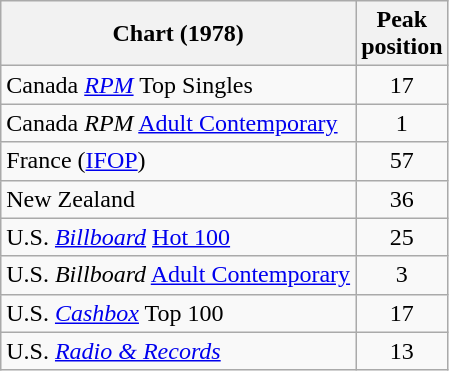<table class="wikitable sortable">
<tr>
<th>Chart (1978)</th>
<th>Peak<br>position</th>
</tr>
<tr>
<td>Canada <a href='#'><em>RPM</em></a> Top Singles</td>
<td style="text-align:center;">17</td>
</tr>
<tr>
<td>Canada <em>RPM</em> <a href='#'>Adult Contemporary</a></td>
<td style="text-align:center;">1</td>
</tr>
<tr>
<td>France (<a href='#'>IFOP</a>)</td>
<td align="center">57</td>
</tr>
<tr>
<td>New Zealand</td>
<td style="text-align:center;">36</td>
</tr>
<tr>
<td>U.S. <em><a href='#'>Billboard</a></em> <a href='#'>Hot 100</a></td>
<td style="text-align:center;">25</td>
</tr>
<tr>
<td>U.S. <em>Billboard</em> <a href='#'>Adult Contemporary</a></td>
<td style="text-align:center;">3</td>
</tr>
<tr>
<td>U.S. <em><a href='#'>Cashbox</a></em> Top 100</td>
<td style="text-align:center;">17</td>
</tr>
<tr>
<td>U.S. <em><a href='#'>Radio & Records</a></em></td>
<td style="text-align:center;">13</td>
</tr>
</table>
